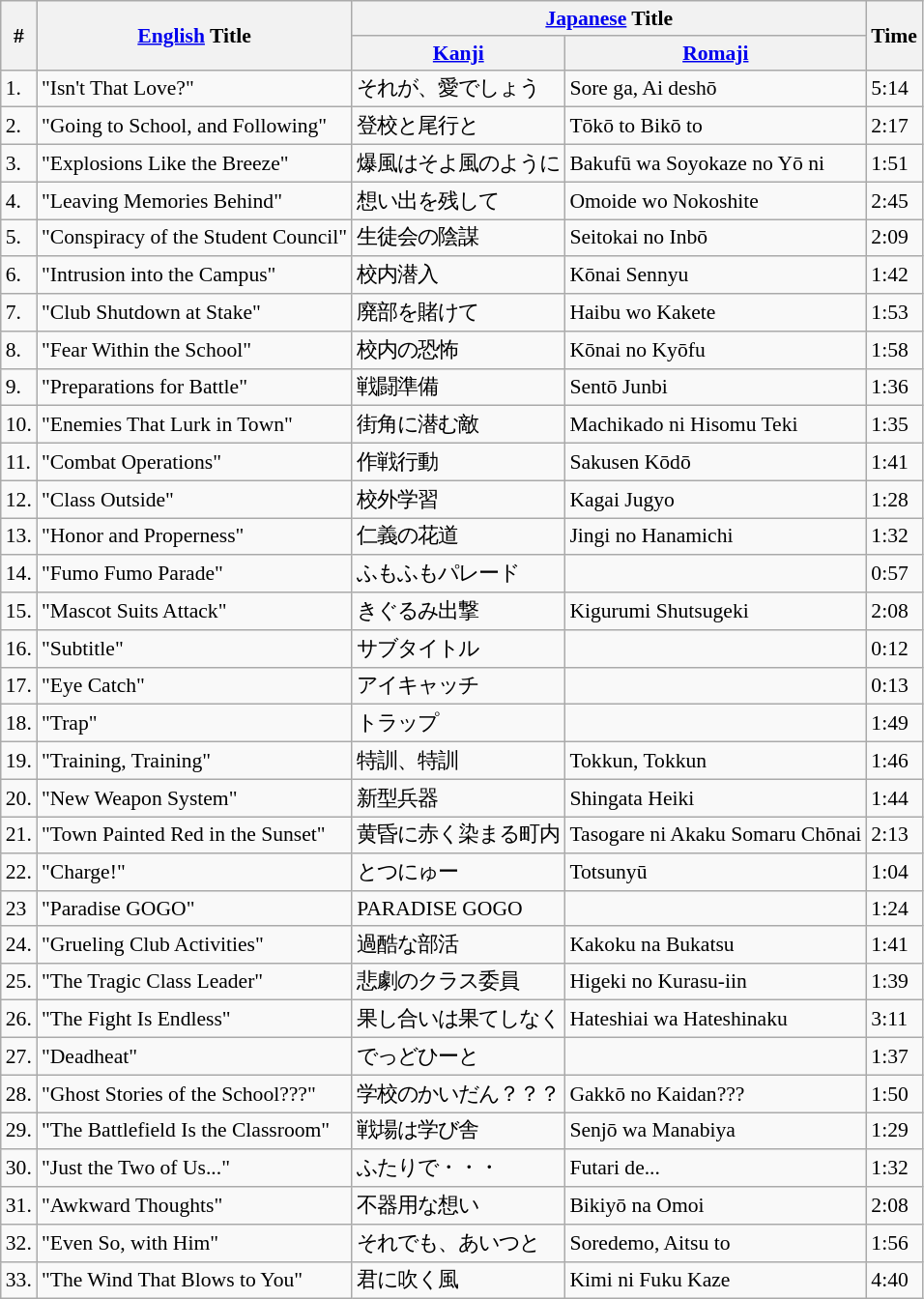<table class="wikitable" style="font-size:0.9em">
<tr>
<th rowspan="2">#</th>
<th rowspan="2"><a href='#'>English</a> Title</th>
<th colspan="2"><a href='#'>Japanese</a> Title</th>
<th rowspan="2">Time</th>
</tr>
<tr>
<th><a href='#'>Kanji</a></th>
<th><a href='#'>Romaji</a></th>
</tr>
<tr>
<td>1.</td>
<td>"Isn't That Love?"</td>
<td>それが、愛でしょう</td>
<td>Sore ga, Ai deshō</td>
<td>5:14</td>
</tr>
<tr>
<td>2.</td>
<td>"Going to School, and Following"</td>
<td>登校と尾行と</td>
<td>Tōkō to Bikō to</td>
<td>2:17</td>
</tr>
<tr>
<td>3.</td>
<td>"Explosions Like the Breeze"</td>
<td>爆風はそよ風のように</td>
<td>Bakufū wa Soyokaze no Yō ni</td>
<td>1:51</td>
</tr>
<tr>
<td>4.</td>
<td>"Leaving Memories Behind"</td>
<td>想い出を残して</td>
<td>Omoide wo Nokoshite</td>
<td>2:45</td>
</tr>
<tr>
<td>5.</td>
<td>"Conspiracy of the Student Council"</td>
<td>生徒会の陰謀</td>
<td>Seitokai no Inbō</td>
<td>2:09</td>
</tr>
<tr>
<td>6.</td>
<td>"Intrusion into the Campus"</td>
<td>校内潜入</td>
<td>Kōnai Sennyu</td>
<td>1:42</td>
</tr>
<tr>
<td>7.</td>
<td>"Club Shutdown at Stake"</td>
<td>廃部を賭けて</td>
<td>Haibu wo Kakete</td>
<td>1:53</td>
</tr>
<tr>
<td>8.</td>
<td>"Fear Within the School"</td>
<td>校内の恐怖</td>
<td>Kōnai no Kyōfu</td>
<td>1:58</td>
</tr>
<tr>
<td>9.</td>
<td>"Preparations for Battle"</td>
<td>戦闘準備</td>
<td>Sentō Junbi</td>
<td>1:36</td>
</tr>
<tr>
<td>10.</td>
<td>"Enemies That Lurk in Town"</td>
<td>街角に潜む敵</td>
<td>Machikado ni Hisomu Teki</td>
<td>1:35</td>
</tr>
<tr>
<td>11.</td>
<td>"Combat Operations"</td>
<td>作戦行動</td>
<td>Sakusen Kōdō</td>
<td>1:41</td>
</tr>
<tr>
<td>12.</td>
<td>"Class Outside"</td>
<td>校外学習</td>
<td>Kagai Jugyo</td>
<td>1:28</td>
</tr>
<tr>
<td>13.</td>
<td>"Honor and Properness"</td>
<td>仁義の花道</td>
<td>Jingi no Hanamichi</td>
<td>1:32</td>
</tr>
<tr>
<td>14.</td>
<td>"Fumo Fumo Parade"</td>
<td>ふもふもパレード</td>
<td></td>
<td>0:57</td>
</tr>
<tr>
<td>15.</td>
<td>"Mascot Suits Attack"</td>
<td>きぐるみ出撃</td>
<td>Kigurumi Shutsugeki</td>
<td>2:08</td>
</tr>
<tr>
<td>16.</td>
<td>"Subtitle"</td>
<td>サブタイトル</td>
<td></td>
<td>0:12</td>
</tr>
<tr>
<td>17.</td>
<td>"Eye Catch"</td>
<td>アイキャッチ</td>
<td></td>
<td>0:13</td>
</tr>
<tr>
<td>18.</td>
<td>"Trap"</td>
<td>トラップ</td>
<td></td>
<td>1:49</td>
</tr>
<tr>
<td>19.</td>
<td>"Training, Training"</td>
<td>特訓、特訓</td>
<td>Tokkun, Tokkun</td>
<td>1:46</td>
</tr>
<tr>
<td>20.</td>
<td>"New Weapon System"</td>
<td>新型兵器</td>
<td>Shingata Heiki</td>
<td>1:44</td>
</tr>
<tr>
<td>21.</td>
<td>"Town Painted Red in the Sunset"</td>
<td>黄昏に赤く染まる町内</td>
<td>Tasogare ni Akaku Somaru Chōnai</td>
<td>2:13</td>
</tr>
<tr>
<td>22.</td>
<td>"Charge!"</td>
<td>とつにゅー</td>
<td>Totsunyū</td>
<td>1:04</td>
</tr>
<tr>
<td>23</td>
<td>"Paradise GOGO"</td>
<td>PARADISE GOGO</td>
<td></td>
<td>1:24</td>
</tr>
<tr>
<td>24.</td>
<td>"Grueling Club Activities"</td>
<td>過酷な部活</td>
<td>Kakoku na Bukatsu</td>
<td>1:41</td>
</tr>
<tr>
<td>25.</td>
<td>"The Tragic Class Leader"</td>
<td>悲劇のクラス委員</td>
<td>Higeki no Kurasu-iin</td>
<td>1:39</td>
</tr>
<tr>
<td>26.</td>
<td>"The Fight Is Endless"</td>
<td>果し合いは果てしなく</td>
<td>Hateshiai wa Hateshinaku</td>
<td>3:11</td>
</tr>
<tr>
<td>27.</td>
<td>"Deadheat"</td>
<td>でっどひーと</td>
<td></td>
<td>1:37</td>
</tr>
<tr>
<td>28.</td>
<td>"Ghost Stories of the School???"</td>
<td>学校のかいだん？？？</td>
<td>Gakkō no Kaidan???</td>
<td>1:50</td>
</tr>
<tr>
<td>29.</td>
<td>"The Battlefield Is the Classroom"</td>
<td>戦場は学び舎</td>
<td>Senjō wa Manabiya</td>
<td>1:29</td>
</tr>
<tr>
<td>30.</td>
<td>"Just the Two of Us..."</td>
<td>ふたりで・・・</td>
<td>Futari de...</td>
<td>1:32</td>
</tr>
<tr>
<td>31.</td>
<td>"Awkward Thoughts"</td>
<td>不器用な想い</td>
<td>Bikiyō na Omoi</td>
<td>2:08</td>
</tr>
<tr>
<td>32.</td>
<td>"Even So, with Him"</td>
<td>それでも、あいつと</td>
<td>Soredemo, Aitsu to</td>
<td>1:56</td>
</tr>
<tr>
<td>33.</td>
<td>"The Wind That Blows to You"</td>
<td>君に吹く風</td>
<td>Kimi ni Fuku Kaze</td>
<td>4:40</td>
</tr>
</table>
